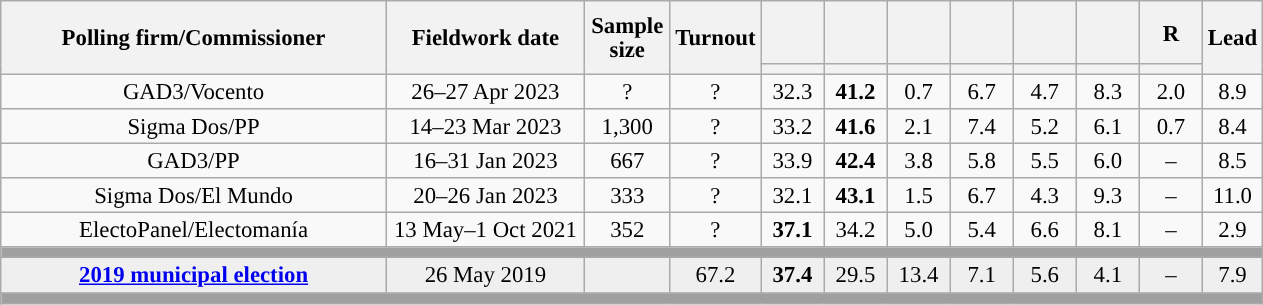<table class="wikitable collapsible collapsed" style="text-align:center; font-size:95%; line-height:16px;">
<tr style="height:42px;">
<th style="width:250px;" rowspan="2">Polling firm/Commissioner</th>
<th style="width:125px;" rowspan="2">Fieldwork date</th>
<th style="width:50px;" rowspan="2">Sample size</th>
<th style="width:45px;" rowspan="2">Turnout</th>
<th style="width:35px;"></th>
<th style="width:35px;"></th>
<th style="width:35px;"></th>
<th style="width:35px;"></th>
<th style="width:35px;"></th>
<th style="width:35px;"></th>
<th style="width:35px;">R</th>
<th style="width:30px;" rowspan="2">Lead</th>
</tr>
<tr>
<th style="color:inherit;background:"></th>
<th style="color:inherit;background:"></th>
<th style="color:inherit;background:"></th>
<th style="color:inherit;background:"></th>
<th style="color:inherit;background:"></th>
<th style="color:inherit;background:"></th>
<th style="color:inherit;background:"></th>
</tr>
<tr>
<td>GAD3/Vocento</td>
<td>26–27 Apr 2023</td>
<td>?</td>
<td>?</td>
<td>32.3<br></td>
<td><strong>41.2</strong><br></td>
<td>0.7<br></td>
<td>6.7<br></td>
<td>4.7<br></td>
<td>8.3<br></td>
<td>2.0<br></td>
<td style="background:">8.9</td>
</tr>
<tr>
<td>Sigma Dos/PP</td>
<td>14–23 Mar 2023</td>
<td>1,300</td>
<td>?</td>
<td>33.2<br></td>
<td><strong>41.6</strong><br></td>
<td>2.1<br></td>
<td>7.4<br></td>
<td>5.2<br></td>
<td>6.1<br></td>
<td>0.7<br></td>
<td style="background:">8.4</td>
</tr>
<tr>
<td>GAD3/PP</td>
<td>16–31 Jan 2023</td>
<td>667</td>
<td>?</td>
<td>33.9<br></td>
<td><strong>42.4</strong><br></td>
<td>3.8<br></td>
<td>5.8<br></td>
<td>5.5<br></td>
<td>6.0<br></td>
<td>–</td>
<td style="background:">8.5</td>
</tr>
<tr>
<td>Sigma Dos/El Mundo</td>
<td>20–26 Jan 2023</td>
<td>333</td>
<td>?</td>
<td>32.1<br></td>
<td><strong>43.1</strong><br></td>
<td>1.5<br></td>
<td>6.7<br></td>
<td>4.3<br></td>
<td>9.3<br></td>
<td>–</td>
<td style="background:">11.0</td>
</tr>
<tr>
<td>ElectoPanel/Electomanía</td>
<td>13 May–1 Oct 2021</td>
<td>352</td>
<td>?</td>
<td><strong>37.1</strong><br></td>
<td>34.2<br></td>
<td>5.0<br></td>
<td>5.4<br></td>
<td>6.6<br></td>
<td>8.1<br></td>
<td>–</td>
<td style="background:">2.9</td>
</tr>
<tr>
<td colspan="12" style="background:#A0A0A0"></td>
</tr>
<tr style="background:#EFEFEF;">
<td><strong><a href='#'>2019 municipal election</a></strong></td>
<td>26 May 2019</td>
<td></td>
<td>67.2</td>
<td><strong>37.4</strong><br></td>
<td>29.5<br></td>
<td>13.4<br></td>
<td>7.1<br></td>
<td>5.6<br></td>
<td>4.1<br></td>
<td>–</td>
<td style="background:">7.9</td>
</tr>
<tr>
<td colspan="12" style="background:#A0A0A0"></td>
</tr>
</table>
